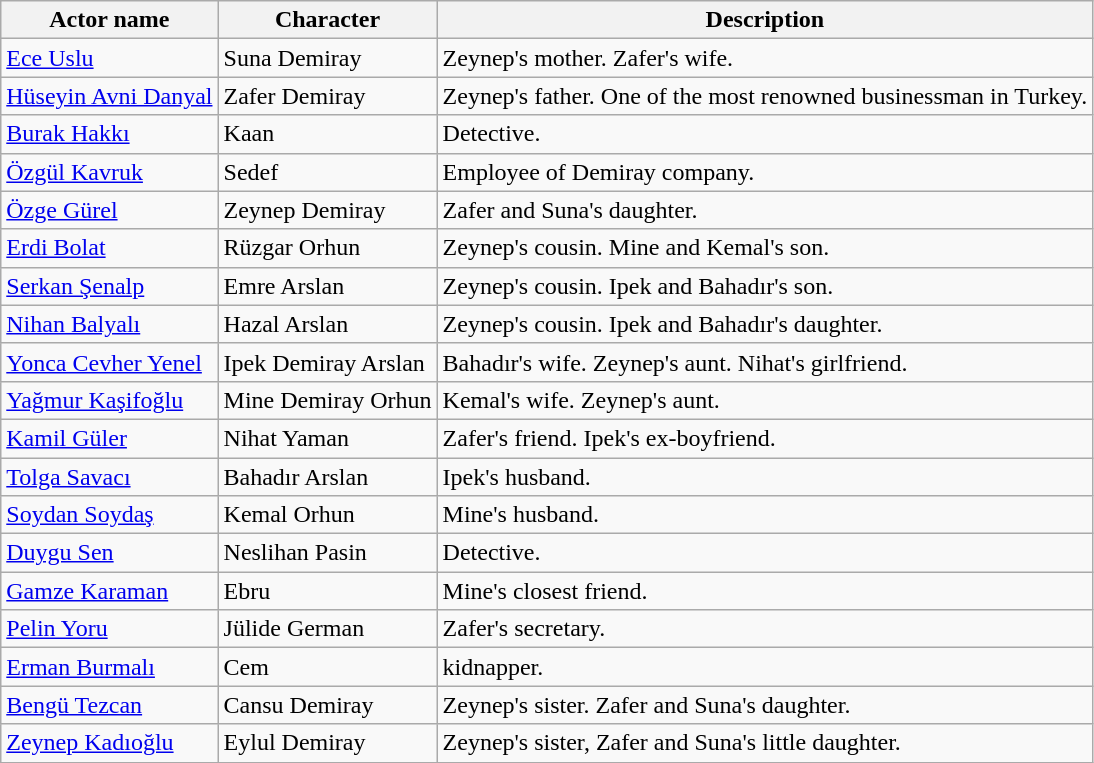<table class="wikitable">
<tr>
<th>Actor name</th>
<th>Character</th>
<th>Description</th>
</tr>
<tr>
<td><a href='#'>Ece Uslu</a></td>
<td>Suna Demiray</td>
<td>Zeynep's mother. Zafer's wife.</td>
</tr>
<tr>
<td><a href='#'>Hüseyin Avni Danyal</a></td>
<td>Zafer Demiray</td>
<td>Zeynep's father. One of the most renowned businessman in Turkey.</td>
</tr>
<tr>
<td><a href='#'>Burak Hakkı</a></td>
<td>Kaan</td>
<td>Detective.</td>
</tr>
<tr>
<td><a href='#'>Özgül Kavruk</a></td>
<td>Sedef</td>
<td>Employee of Demiray company.</td>
</tr>
<tr>
<td><a href='#'>Özge Gürel</a></td>
<td>Zeynep Demiray</td>
<td>Zafer and Suna's daughter.</td>
</tr>
<tr>
<td><a href='#'>Erdi Bolat</a></td>
<td>Rüzgar Orhun</td>
<td>Zeynep's cousin. Mine and Kemal's son.</td>
</tr>
<tr>
<td><a href='#'>Serkan Şenalp</a></td>
<td>Emre Arslan</td>
<td>Zeynep's cousin. Ipek and Bahadır's son.</td>
</tr>
<tr>
<td><a href='#'>Nihan Balyalı</a></td>
<td>Hazal Arslan</td>
<td>Zeynep's cousin. Ipek and Bahadır's daughter.</td>
</tr>
<tr>
<td><a href='#'>Yonca Cevher Yenel</a></td>
<td>Ipek Demiray Arslan</td>
<td>Bahadır's wife. Zeynep's aunt. Nihat's girlfriend.</td>
</tr>
<tr>
<td><a href='#'>Yağmur Kaşifoğlu</a></td>
<td>Mine Demiray Orhun</td>
<td>Kemal's wife. Zeynep's aunt.</td>
</tr>
<tr>
<td><a href='#'>Kamil Güler</a></td>
<td>Nihat Yaman</td>
<td>Zafer's friend. Ipek's ex-boyfriend.</td>
</tr>
<tr>
<td><a href='#'>Tolga Savacı</a></td>
<td>Bahadır Arslan</td>
<td>Ipek's husband.</td>
</tr>
<tr>
<td><a href='#'>Soydan Soydaş</a></td>
<td>Kemal Orhun</td>
<td>Mine's husband.</td>
</tr>
<tr>
<td><a href='#'>Duygu Sen</a></td>
<td>Neslihan Pasin</td>
<td>Detective.</td>
</tr>
<tr>
<td><a href='#'>Gamze Karaman</a></td>
<td>Ebru</td>
<td>Mine's closest friend.</td>
</tr>
<tr>
<td><a href='#'>Pelin Yoru</a></td>
<td>Jülide German</td>
<td>Zafer's secretary.</td>
</tr>
<tr>
<td><a href='#'>Erman Burmalı</a></td>
<td>Cem</td>
<td>kidnapper.</td>
</tr>
<tr>
<td><a href='#'>Bengü Tezcan</a></td>
<td>Cansu Demiray</td>
<td>Zeynep's sister. Zafer and Suna's daughter.</td>
</tr>
<tr>
<td><a href='#'>Zeynep Kadıoğlu</a></td>
<td>Eylul Demiray</td>
<td>Zeynep's sister, Zafer and Suna's little daughter.</td>
</tr>
</table>
